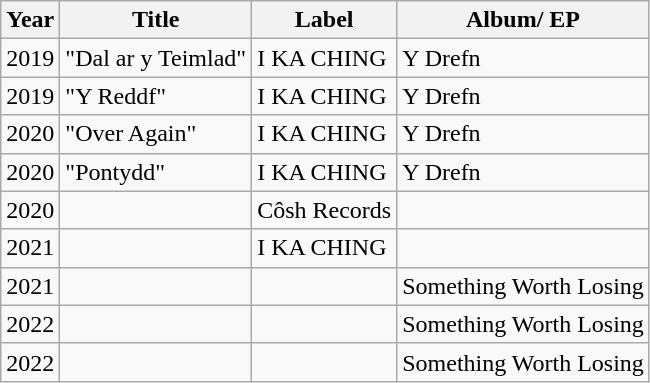<table class="wikitable">
<tr>
<th>Year</th>
<th>Title</th>
<th>Label</th>
<th>Album/ EP</th>
</tr>
<tr>
<td>2019</td>
<td>"Dal ar y Teimlad"</td>
<td>I KA CHING</td>
<td>Y Drefn</td>
</tr>
<tr>
<td>2019</td>
<td>"Y Reddf"</td>
<td>I KA CHING</td>
<td>Y Drefn</td>
</tr>
<tr>
<td>2020</td>
<td>"Over Again"</td>
<td>I KA CHING</td>
<td>Y Drefn</td>
</tr>
<tr>
<td>2020</td>
<td>"Pontydd"</td>
<td>I KA CHING</td>
<td>Y Drefn</td>
</tr>
<tr>
<td>2020</td>
<td></td>
<td>Côsh Records</td>
<td></td>
</tr>
<tr>
<td>2021</td>
<td></td>
<td>I KA CHING</td>
<td></td>
</tr>
<tr>
<td>2021</td>
<td></td>
<td></td>
<td>Something Worth Losing</td>
</tr>
<tr>
<td>2022</td>
<td></td>
<td></td>
<td>Something Worth Losing</td>
</tr>
<tr>
<td>2022</td>
<td></td>
<td></td>
<td>Something Worth Losing</td>
</tr>
</table>
